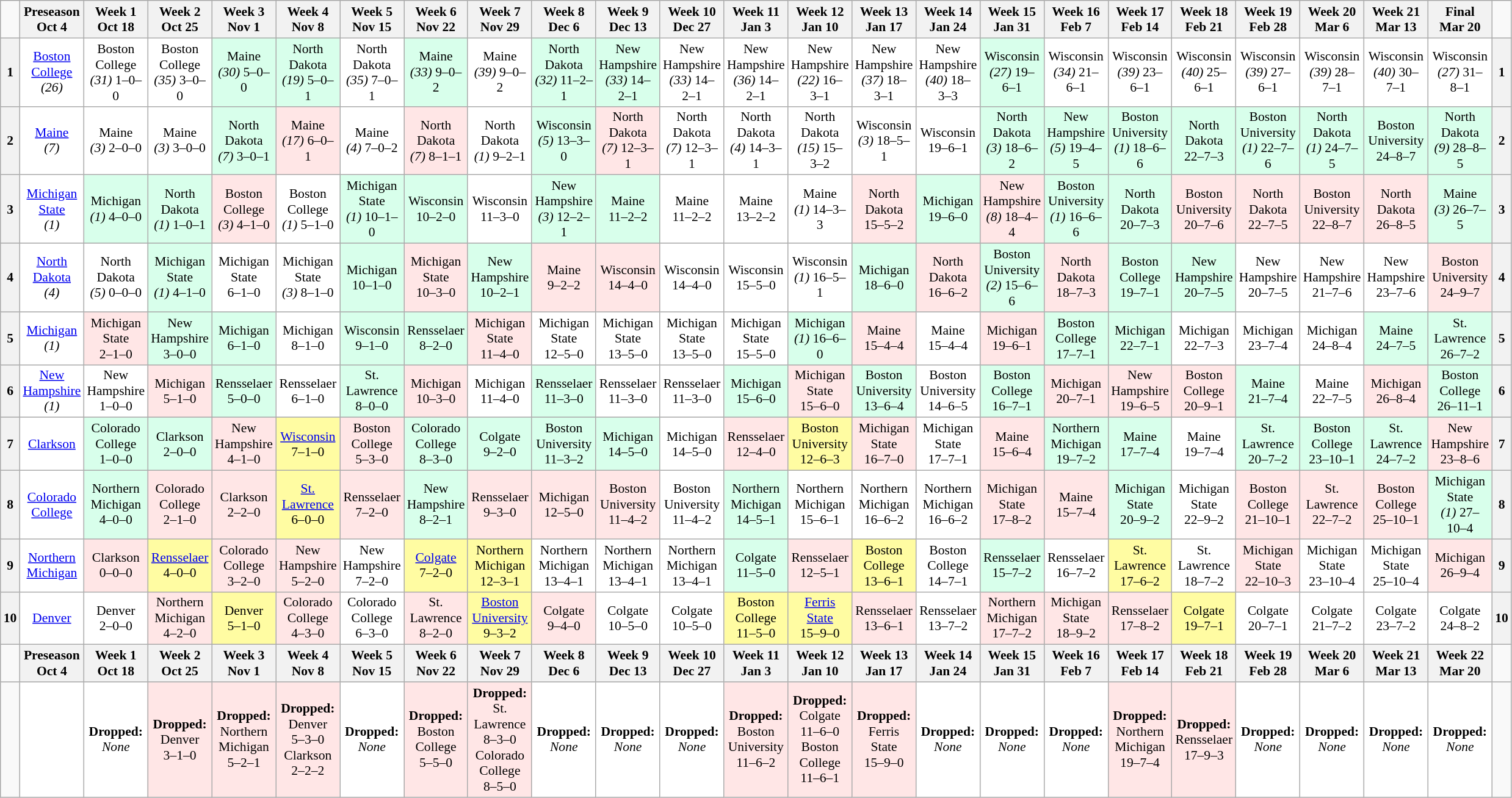<table class="wikitable" style="text-align:center; font-size:90%;">
<tr>
<td></td>
<th>Preseason<br>Oct 4</th>
<th>Week 1<br>Oct 18</th>
<th>Week 2<br>Oct 25</th>
<th>Week 3<br>Nov 1</th>
<th>Week 4<br>Nov 8</th>
<th>Week 5<br>Nov 15</th>
<th>Week 6<br>Nov 22</th>
<th>Week 7<br>Nov 29</th>
<th>Week 8<br>Dec 6</th>
<th>Week 9<br>Dec 13</th>
<th>Week 10<br>Dec 27</th>
<th>Week 11<br>Jan 3</th>
<th>Week 12<br>Jan 10</th>
<th>Week 13<br>Jan 17</th>
<th>Week 14<br>Jan 24</th>
<th>Week 15<br>Jan 31</th>
<th>Week 16<br>Feb 7</th>
<th>Week 17<br>Feb 14</th>
<th>Week 18<br>Feb 21</th>
<th>Week 19<br>Feb 28</th>
<th>Week 20<br>Mar 6</th>
<th>Week 21<br>Mar 13</th>
<th>Final<br>Mar 20</th>
<td></td>
</tr>
<tr>
<th>1</th>
<td bgcolor=white><a href='#'>Boston College</a><br><em>(26)</em></td>
<td bgcolor=white>Boston College<br><em>(31)</em> 1–0–0</td>
<td bgcolor=white>Boston College<br><em>(35)</em> 3–0–0</td>
<td bgcolor=D8FFEB>Maine<br><em>(30)</em> 5–0–0</td>
<td bgcolor=D8FFEB>North Dakota<br><em>(19)</em> 5–0–1</td>
<td bgcolor=white>North Dakota<br><em>(35)</em> 7–0–1</td>
<td bgcolor=D8FFEB>Maine<br><em>(33)</em> 9–0–2</td>
<td bgcolor=white>Maine<br><em>(39)</em> 9–0–2</td>
<td bgcolor=D8FFEB>North Dakota<br><em>(32)</em> 11–2–1</td>
<td bgcolor=D8FFEB>New Hampshire<br><em>(33)</em> 14–2–1</td>
<td bgcolor=white>New Hampshire<br><em>(33)</em> 14–2–1</td>
<td bgcolor=white>New Hampshire<br><em>(36)</em> 14–2–1</td>
<td bgcolor=white>New Hampshire<br><em>(22)</em> 16–3–1</td>
<td bgcolor=white>New Hampshire<br><em>(37)</em> 18–3–1</td>
<td bgcolor=white>New Hampshire<br><em>(40)</em> 18–3–3</td>
<td bgcolor=D8FFEB>Wisconsin<br><em>(27)</em> 19–6–1</td>
<td bgcolor=white>Wisconsin<br><em>(34)</em> 21–6–1</td>
<td bgcolor=white>Wisconsin<br><em>(39)</em> 23–6–1</td>
<td bgcolor=white>Wisconsin<br><em>(40)</em> 25–6–1</td>
<td bgcolor=white>Wisconsin<br><em>(39)</em> 27–6–1</td>
<td bgcolor=white>Wisconsin<br><em>(39)</em> 28–7–1</td>
<td bgcolor=white>Wisconsin<br><em>(40)</em> 30–7–1</td>
<td bgcolor=white>Wisconsin<br><em>(27)</em> 31–8–1</td>
<th>1</th>
</tr>
<tr>
<th>2</th>
<td bgcolor=white><a href='#'>Maine</a><br><em>(7)</em></td>
<td bgcolor=white>Maine<br><em>(3)</em> 2–0–0</td>
<td bgcolor=white>Maine<br><em>(3)</em> 3–0–0</td>
<td bgcolor=D8FFEB>North Dakota<br><em>(7)</em> 3–0–1</td>
<td bgcolor=FFE6E6>Maine<br><em>(17)</em> 6–0–1</td>
<td bgcolor=white>Maine<br><em>(4)</em> 7–0–2</td>
<td bgcolor=FFE6E6>North Dakota<br><em>(7)</em> 8–1–1</td>
<td bgcolor=white>North Dakota<br><em>(1)</em> 9–2–1</td>
<td bgcolor=D8FFEB>Wisconsin<br><em>(5)</em> 13–3–0</td>
<td bgcolor=FFE6E6>North Dakota<br><em>(7)</em> 12–3–1</td>
<td bgcolor=white>North Dakota<br><em>(7)</em> 12–3–1</td>
<td bgcolor=white>North Dakota<br><em>(4)</em> 14–3–1</td>
<td bgcolor=white>North Dakota<br><em>(15)</em> 15–3–2</td>
<td bgcolor=white>Wisconsin<br><em>(3)</em> 18–5–1</td>
<td bgcolor=white>Wisconsin<br>19–6–1</td>
<td bgcolor=D8FFEB>North Dakota<br><em>(3)</em> 18–6–2</td>
<td bgcolor=D8FFEB>New Hampshire<br><em>(5)</em> 19–4–5</td>
<td bgcolor=D8FFEB>Boston University<br><em>(1)</em> 18–6–6</td>
<td bgcolor=D8FFEB>North Dakota<br>22–7–3</td>
<td bgcolor=D8FFEB>Boston University<br><em>(1)</em> 22–7–6</td>
<td bgcolor=D8FFEB>North Dakota<br><em>(1)</em> 24–7–5</td>
<td bgcolor=D8FFEB>Boston University<br>24–8–7</td>
<td bgcolor=D8FFEB>North Dakota<br><em>(9)</em> 28–8–5</td>
<th>2</th>
</tr>
<tr>
<th>3</th>
<td bgcolor=white><a href='#'>Michigan State</a><br><em>(1)</em></td>
<td bgcolor=D8FFEB>Michigan<br><em>(1)</em> 4–0–0</td>
<td bgcolor=D8FFEB>North Dakota<br><em>(1)</em> 1–0–1</td>
<td bgcolor=FFE6E6>Boston College<br><em>(3)</em> 4–1–0</td>
<td bgcolor=white>Boston College<br><em>(1)</em> 5–1–0</td>
<td bgcolor=D8FFEB>Michigan State<br><em>(1)</em> 10–1–0</td>
<td bgcolor=D8FFEB>Wisconsin<br>10–2–0</td>
<td bgcolor=white>Wisconsin<br>11–3–0</td>
<td bgcolor=D8FFEB>New Hampshire<br><em>(3)</em> 12–2–1</td>
<td bgcolor=D8FFEB>Maine<br>11–2–2</td>
<td bgcolor=white>Maine<br>11–2–2</td>
<td bgcolor=white>Maine<br>13–2–2</td>
<td bgcolor=white>Maine<br><em>(1)</em> 14–3–3</td>
<td bgcolor=FFE6E6>North Dakota<br>15–5–2</td>
<td bgcolor=D8FFEB>Michigan<br>19–6–0</td>
<td bgcolor=FFE6E6>New Hampshire<br><em>(8)</em> 18–4–4</td>
<td bgcolor=D8FFEB>Boston University<br><em>(1)</em> 16–6–6</td>
<td bgcolor=D8FFEB>North Dakota<br>20–7–3</td>
<td bgcolor=FFE6E6>Boston University<br>20–7–6</td>
<td bgcolor=FFE6E6>North Dakota<br>22–7–5</td>
<td bgcolor=FFE6E6>Boston University<br>22–8–7</td>
<td bgcolor=FFE6E6>North Dakota<br>26–8–5</td>
<td bgcolor=D8FFEB>Maine<br><em>(3)</em> 26–7–5</td>
<th>3</th>
</tr>
<tr>
<th>4</th>
<td bgcolor=white><a href='#'>North Dakota</a><br><em>(4)</em></td>
<td bgcolor=white>North Dakota<br><em>(5)</em> 0–0–0</td>
<td bgcolor=D8FFEB>Michigan State<br><em>(1)</em> 4–1–0</td>
<td bgcolor=white>Michigan State<br>6–1–0</td>
<td bgcolor=white>Michigan State<br><em>(3)</em> 8–1–0</td>
<td bgcolor=D8FFEB>Michigan<br>10–1–0</td>
<td bgcolor=FFE6E6>Michigan State<br>10–3–0</td>
<td bgcolor=D8FFEB>New Hampshire<br>10–2–1</td>
<td bgcolor=FFE6E6>Maine<br>9–2–2</td>
<td bgcolor=FFE6E6>Wisconsin<br>14–4–0</td>
<td bgcolor=white>Wisconsin<br>14–4–0</td>
<td bgcolor=white>Wisconsin<br>15–5–0</td>
<td bgcolor=white>Wisconsin<br><em>(1)</em> 16–5–1</td>
<td bgcolor=D8FFEB>Michigan<br>18–6–0</td>
<td bgcolor=FFE6E6>North Dakota<br>16–6–2</td>
<td bgcolor=D8FFEB>Boston University<br><em>(2)</em> 15–6–6</td>
<td bgcolor=FFE6E6>North Dakota<br>18–7–3</td>
<td bgcolor=D8FFEB>Boston College<br>19–7–1</td>
<td bgcolor=D8FFEB>New Hampshire<br>20–7–5</td>
<td bgcolor=white>New Hampshire<br>20–7–5</td>
<td bgcolor=white>New Hampshire<br>21–7–6</td>
<td bgcolor=white>New Hampshire<br>23–7–6</td>
<td bgcolor=FFE6E6>Boston University<br>24–9–7</td>
<th>4</th>
</tr>
<tr>
<th>5</th>
<td bgcolor=white><a href='#'>Michigan</a><br><em>(1)</em></td>
<td bgcolor=FFE6E6>Michigan State<br>2–1–0</td>
<td bgcolor=D8FFEB>New Hampshire<br>3–0–0</td>
<td bgcolor=D8FFEB>Michigan<br>6–1–0</td>
<td bgcolor=white>Michigan<br>8–1–0</td>
<td bgcolor=D8FFEB>Wisconsin<br>9–1–0</td>
<td bgcolor=D8FFEB>Rensselaer<br>8–2–0</td>
<td bgcolor=FFE6E6>Michigan State<br>11–4–0</td>
<td bgcolor=white>Michigan State<br>12–5–0</td>
<td bgcolor=white>Michigan State<br>13–5–0</td>
<td bgcolor=white>Michigan State<br>13–5–0</td>
<td bgcolor=white>Michigan State<br>15–5–0</td>
<td bgcolor=D8FFEB>Michigan<br><em>(1)</em> 16–6–0</td>
<td bgcolor=FFE6E6>Maine<br>15–4–4</td>
<td bgcolor=white>Maine<br>15–4–4</td>
<td bgcolor=FFE6E6>Michigan<br>19–6–1</td>
<td bgcolor=D8FFEB>Boston College<br>17–7–1</td>
<td bgcolor=D8FFEB>Michigan<br>22–7–1</td>
<td bgcolor=white>Michigan<br>22–7–3</td>
<td bgcolor=white>Michigan<br>23–7–4</td>
<td bgcolor=white>Michigan<br>24–8–4</td>
<td bgcolor=D8FFEB>Maine<br>24–7–5</td>
<td bgcolor=D8FFEB>St. Lawrence<br>26–7–2</td>
<th>5</th>
</tr>
<tr>
<th>6</th>
<td bgcolor=white><a href='#'>New Hampshire</a><br><em>(1)</em></td>
<td bgcolor=white>New Hampshire<br>1–0–0</td>
<td bgcolor=FFE6E6>Michigan<br>5–1–0</td>
<td bgcolor=D8FFEB>Rensselaer<br>5–0–0</td>
<td bgcolor=white>Rensselaer<br>6–1–0</td>
<td bgcolor=D8FFEB>St. Lawrence<br>8–0–0</td>
<td bgcolor=FFE6E6>Michigan<br>10–3–0</td>
<td bgcolor=white>Michigan<br>11–4–0</td>
<td bgcolor=D8FFEB>Rensselaer<br>11–3–0</td>
<td bgcolor=white>Rensselaer<br>11–3–0</td>
<td bgcolor=white>Rensselaer<br>11–3–0</td>
<td bgcolor=D8FFEB>Michigan<br>15–6–0</td>
<td bgcolor=FFE6E6>Michigan State<br>15–6–0</td>
<td bgcolor=D8FFEB>Boston University<br>13–6–4</td>
<td bgcolor=white>Boston University<br>14–6–5</td>
<td bgcolor=D8FFEB>Boston College<br>16–7–1</td>
<td bgcolor=FFE6E6>Michigan<br>20–7–1</td>
<td bgcolor=FFE6E6>New Hampshire<br>19–6–5</td>
<td bgcolor=FFE6E6>Boston College<br>20–9–1</td>
<td bgcolor=D8FFEB>Maine<br>21–7–4</td>
<td bgcolor=white>Maine<br>22–7–5</td>
<td bgcolor=FFE6E6>Michigan<br>26–8–4</td>
<td bgcolor=D8FFEB>Boston College<br>26–11–1</td>
<th>6</th>
</tr>
<tr>
<th>7</th>
<td bgcolor=white><a href='#'>Clarkson</a></td>
<td bgcolor=D8FFEB>Colorado College<br>1–0–0</td>
<td bgcolor=D8FFEB>Clarkson<br>2–0–0</td>
<td bgcolor=FFE6E6>New Hampshire<br>4–1–0</td>
<td bgcolor=FFFCA2><a href='#'>Wisconsin</a><br>7–1–0</td>
<td bgcolor=FFE6E6>Boston College<br>5–3–0</td>
<td bgcolor=D8FFEB>Colorado College<br>8–3–0</td>
<td bgcolor=D8FFEB>Colgate<br>9–2–0</td>
<td bgcolor=D8FFEB>Boston University<br>11–3–2</td>
<td bgcolor=D8FFEB>Michigan<br>14–5–0</td>
<td bgcolor=white>Michigan<br>14–5–0</td>
<td bgcolor=FFE6E6>Rensselaer<br>12–4–0</td>
<td bgcolor=FFFCA2>Boston University<br>12–6–3</td>
<td bgcolor=FFE6E6>Michigan State<br>16–7–0</td>
<td bgcolor=white>Michigan State<br>17–7–1</td>
<td bgcolor=FFE6E6>Maine<br>15–6–4</td>
<td bgcolor=D8FFEB>Northern Michigan<br>19–7–2</td>
<td bgcolor=D8FFEB>Maine<br>17–7–4</td>
<td bgcolor=white>Maine<br>19–7–4</td>
<td bgcolor=D8FFEB>St. Lawrence<br>20–7–2</td>
<td bgcolor=D8FFEB>Boston College<br>23–10–1</td>
<td bgcolor=D8FFEB>St. Lawrence<br>24–7–2</td>
<td bgcolor=FFE6E6>New Hampshire<br>23–8–6</td>
<th>7</th>
</tr>
<tr>
<th>8</th>
<td bgcolor=white><a href='#'>Colorado College</a></td>
<td bgcolor=D8FFEB>Northern Michigan<br>4–0–0</td>
<td bgcolor=FFE6E6>Colorado College<br>2–1–0</td>
<td bgcolor=FFE6E6>Clarkson<br>2–2–0</td>
<td bgcolor=FFFCA2><a href='#'>St. Lawrence</a><br>6–0–0</td>
<td bgcolor=FFE6E6>Rensselaer<br>7–2–0</td>
<td bgcolor=D8FFEB>New Hampshire<br>8–2–1</td>
<td bgcolor=FFE6E6>Rensselaer<br>9–3–0</td>
<td bgcolor=FFE6E6>Michigan<br>12–5–0</td>
<td bgcolor=FFE6E6>Boston University<br>11–4–2</td>
<td bgcolor=white>Boston University<br>11–4–2</td>
<td bgcolor=D8FFEB>Northern Michigan<br>14–5–1</td>
<td bgcolor=white>Northern Michigan<br>15–6–1</td>
<td bgcolor=white>Northern Michigan<br>16–6–2</td>
<td bgcolor=white>Northern Michigan<br>16–6–2</td>
<td bgcolor=FFE6E6>Michigan State<br>17–8–2</td>
<td bgcolor=FFE6E6>Maine<br>15–7–4</td>
<td bgcolor=D8FFEB>Michigan State<br>20–9–2</td>
<td bgcolor=white>Michigan State<br>22–9–2</td>
<td bgcolor=FFE6E6>Boston College<br>21–10–1</td>
<td bgcolor=FFE6E6>St. Lawrence<br>22–7–2</td>
<td bgcolor=FFE6E6>Boston College<br>25–10–1</td>
<td bgcolor=D8FFEB>Michigan State<br><em>(1)</em> 27–10–4</td>
<th>8</th>
</tr>
<tr>
<th>9</th>
<td bgcolor=white><a href='#'>Northern Michigan</a></td>
<td bgcolor=FFE6E6>Clarkson<br>0–0–0</td>
<td bgcolor=FFFCA2><a href='#'>Rensselaer</a><br>4–0–0</td>
<td bgcolor=FFE6E6>Colorado College<br>3–2–0</td>
<td bgcolor=FFE6E6>New Hampshire<br>5–2–0</td>
<td bgcolor=white>New Hampshire<br>7–2–0</td>
<td bgcolor=FFFCA2><a href='#'>Colgate</a><br>7–2–0</td>
<td bgcolor=FFFCA2>Northern Michigan<br>12–3–1</td>
<td bgcolor=white>Northern Michigan<br>13–4–1</td>
<td bgcolor=white>Northern Michigan<br>13–4–1</td>
<td bgcolor=white>Northern Michigan<br>13–4–1</td>
<td bgcolor=D8FFEB>Colgate<br>11–5–0</td>
<td bgcolor=FFE6E6>Rensselaer<br>12–5–1</td>
<td bgcolor=FFFCA2>Boston College<br>13–6–1</td>
<td bgcolor=white>Boston College<br>14–7–1</td>
<td bgcolor=D8FFEB>Rensselaer<br>15–7–2</td>
<td bgcolor=white>Rensselaer<br>16–7–2</td>
<td bgcolor=FFFCA2>St. Lawrence<br>17–6–2</td>
<td bgcolor=white>St. Lawrence<br>18–7–2</td>
<td bgcolor=FFE6E6>Michigan State<br>22–10–3</td>
<td bgcolor=white>Michigan State<br>23–10–4</td>
<td bgcolor=white>Michigan State<br>25–10–4</td>
<td bgcolor=FFE6E6>Michigan<br>26–9–4</td>
<th>9</th>
</tr>
<tr>
<th>10</th>
<td bgcolor=white><a href='#'>Denver</a></td>
<td bgcolor=white>Denver<br>2–0–0</td>
<td bgcolor=FFE6E6>Northern Michigan<br>4–2–0</td>
<td bgcolor=FFFCA2>Denver<br>5–1–0</td>
<td bgcolor=FFE6E6>Colorado College<br>4–3–0</td>
<td bgcolor=white>Colorado College<br>6–3–0</td>
<td bgcolor=FFE6E6>St. Lawrence<br>8–2–0</td>
<td bgcolor=FFFCA2><a href='#'>Boston University</a><br>9–3–2</td>
<td bgcolor=FFE6E6>Colgate<br>9–4–0</td>
<td bgcolor=white>Colgate<br>10–5–0</td>
<td bgcolor=white>Colgate<br>10–5–0</td>
<td bgcolor=FFFCA2>Boston College<br>11–5–0</td>
<td bgcolor=FFFCA2><a href='#'>Ferris State</a><br>15–9–0</td>
<td bgcolor=FFE6E6>Rensselaer<br>13–6–1</td>
<td bgcolor=white>Rensselaer<br>13–7–2</td>
<td bgcolor=FFE6E6>Northern Michigan<br>17–7–2</td>
<td bgcolor=FFE6E6>Michigan State<br>18–9–2</td>
<td bgcolor=FFE6E6>Rensselaer<br>17–8–2</td>
<td bgcolor=FFFCA2>Colgate<br>19–7–1</td>
<td bgcolor=white>Colgate<br>20–7–1</td>
<td bgcolor=white>Colgate<br>21–7–2</td>
<td bgcolor=white>Colgate<br>23–7–2</td>
<td bgcolor=white>Colgate<br>24–8–2</td>
<th>10</th>
</tr>
<tr>
<td></td>
<th>Preseason<br>Oct 4</th>
<th>Week 1<br>Oct 18</th>
<th>Week 2<br>Oct 25</th>
<th>Week 3<br>Nov 1</th>
<th>Week 4<br>Nov 8</th>
<th>Week 5<br>Nov 15</th>
<th>Week 6<br>Nov 22</th>
<th>Week 7<br>Nov 29</th>
<th>Week 8<br>Dec 6</th>
<th>Week 9<br>Dec 13</th>
<th>Week 10<br>Dec 27</th>
<th>Week 11<br>Jan 3</th>
<th>Week 12<br>Jan 10</th>
<th>Week 13<br>Jan 17</th>
<th>Week 14<br>Jan 24</th>
<th>Week 15<br>Jan 31</th>
<th>Week 16<br>Feb 7</th>
<th>Week 17<br>Feb 14</th>
<th>Week 18<br>Feb 21</th>
<th>Week 19<br>Feb 28</th>
<th>Week 20<br>Mar 6</th>
<th>Week 21<br>Mar 13</th>
<th>Week 22<br>Mar 20</th>
<td></td>
</tr>
<tr>
<td></td>
<td bgcolor=white></td>
<td bgcolor=white><strong>Dropped:</strong><br><em>None</em></td>
<td bgcolor=FFE6E6><strong>Dropped:</strong><br>Denver<br>3–1–0</td>
<td bgcolor=FFE6E6><strong>Dropped:</strong><br>Northern Michigan<br>5–2–1</td>
<td bgcolor=FFE6E6><strong>Dropped:</strong><br>Denver<br>5–3–0<br>Clarkson<br>2–2–2</td>
<td bgcolor=white><strong>Dropped:</strong><br><em>None</em></td>
<td bgcolor=FFE6E6><strong>Dropped:</strong><br>Boston College<br>5–5–0</td>
<td bgcolor=FFE6E6><strong>Dropped:</strong><br>St. Lawrence<br>8–3–0<br>Colorado College<br>8–5–0</td>
<td bgcolor=white><strong>Dropped:</strong><br><em>None</em></td>
<td bgcolor=white><strong>Dropped:</strong><br><em>None</em></td>
<td bgcolor=white><strong>Dropped:</strong><br><em>None</em></td>
<td bgcolor=FFE6E6><strong>Dropped:</strong><br>Boston University<br>11–6–2</td>
<td bgcolor=FFE6E6><strong>Dropped:</strong><br>Colgate<br>11–6–0<br>Boston College<br>11–6–1</td>
<td bgcolor=FFE6E6><strong>Dropped:</strong><br>Ferris State<br>15–9–0</td>
<td bgcolor=white><strong>Dropped:</strong><br><em>None</em></td>
<td bgcolor=white><strong>Dropped:</strong><br><em>None</em></td>
<td bgcolor=white><strong>Dropped:</strong><br><em>None</em></td>
<td bgcolor=FFE6E6><strong>Dropped:</strong><br>Northern Michigan<br>19–7–4</td>
<td bgcolor=FFE6E6><strong>Dropped:</strong><br>Rensselaer<br>17–9–3</td>
<td bgcolor=white><strong>Dropped:</strong><br><em>None</em></td>
<td bgcolor=white><strong>Dropped:</strong><br><em>None</em></td>
<td bgcolor=white><strong>Dropped:</strong><br><em>None</em></td>
<td bgcolor=white><strong>Dropped:</strong><br><em>None</em></td>
<td></td>
</tr>
</table>
